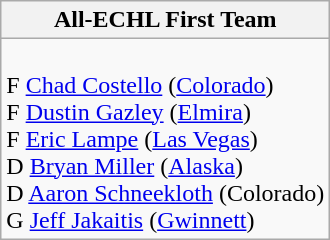<table class="wikitable">
<tr>
<th>All-ECHL First Team</th>
</tr>
<tr>
<td><br> F <a href='#'>Chad Costello</a> (<a href='#'>Colorado</a>)<br>
 F <a href='#'>Dustin Gazley</a> (<a href='#'>Elmira</a>)<br>
 F <a href='#'>Eric Lampe</a> (<a href='#'>Las Vegas</a>)<br>
 D <a href='#'>Bryan Miller</a> (<a href='#'>Alaska</a>)<br>
 D <a href='#'>Aaron Schneekloth</a> (Colorado)<br>
 G <a href='#'>Jeff Jakaitis</a> (<a href='#'>Gwinnett</a>)<br></td>
</tr>
</table>
